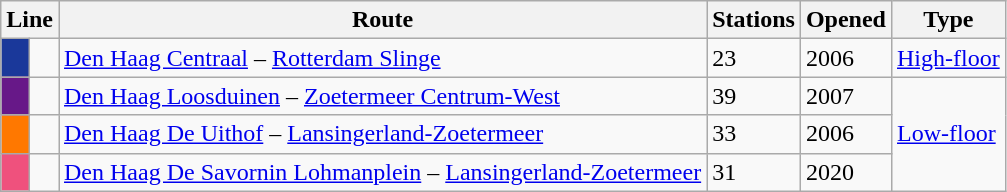<table class="wikitable sortable">
<tr>
<th colspan="2">Line</th>
<th>Route</th>
<th>Stations</th>
<th>Opened</th>
<th>Type</th>
</tr>
<tr>
<td style="background-color:#1A389A"></td>
<td></td>
<td><a href='#'>Den Haag Centraal</a> – <a href='#'>Rotterdam Slinge</a></td>
<td>23</td>
<td>2006</td>
<td><a href='#'>High-floor</a></td>
</tr>
<tr>
<td style="background-color:#671888"></td>
<td></td>
<td><a href='#'>Den Haag Loosduinen</a> – <a href='#'>Zoetermeer Centrum-West</a></td>
<td>39</td>
<td>2007</td>
<td rowspan="3"><a href='#'>Low-floor</a></td>
</tr>
<tr>
<td style="background-color:#FF7800"></td>
<td></td>
<td><a href='#'>Den Haag De Uithof</a> – <a href='#'>Lansingerland-Zoetermeer</a></td>
<td>33</td>
<td>2006</td>
</tr>
<tr>
<th style="background-color:#EF517D"></th>
<td></td>
<td><a href='#'>Den Haag De Savornin Lohmanplein</a> – <a href='#'>Lansingerland-Zoetermeer</a></td>
<td>31</td>
<td>2020</td>
</tr>
</table>
